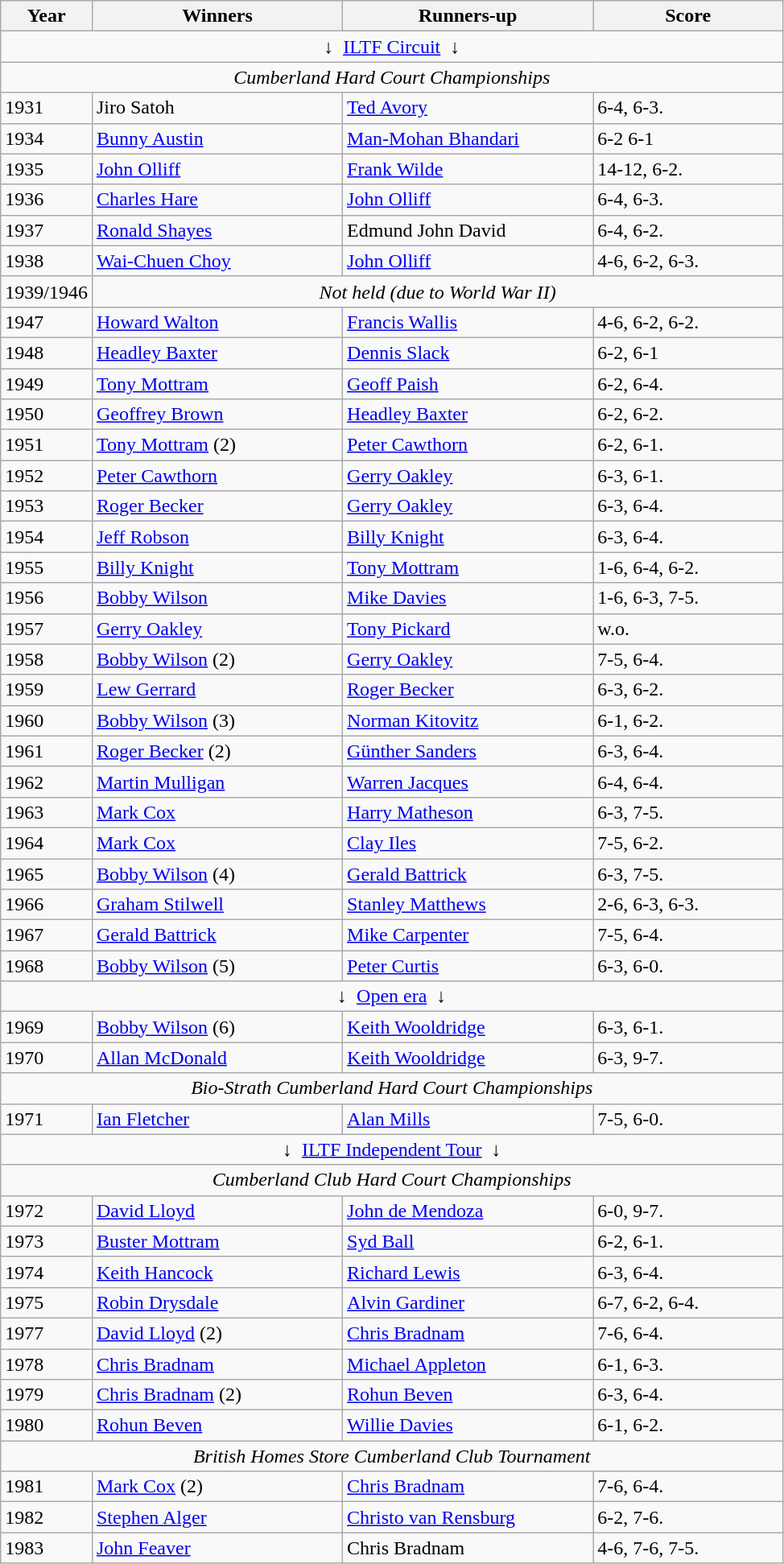<table class="wikitable sortable">
<tr>
<th style="width:60px;">Year</th>
<th style="width:200px;">Winners</th>
<th style="width:200px;">Runners-up</th>
<th style="width:150px;">Score</th>
</tr>
<tr>
<td colspan=4 align=center>↓  <a href='#'>ILTF Circuit</a>  ↓</td>
</tr>
<tr>
<td colspan=4 align=center><em>Cumberland Hard Court Championships</em></td>
</tr>
<tr>
<td>1931</td>
<td> Jiro Satoh</td>
<td> <a href='#'>Ted Avory</a></td>
<td>6-4, 6-3.</td>
</tr>
<tr>
<td>1934</td>
<td> <a href='#'>Bunny Austin</a></td>
<td> <a href='#'>Man-Mohan Bhandari</a></td>
<td>6-2 6-1</td>
</tr>
<tr>
<td>1935</td>
<td> <a href='#'>John Olliff</a></td>
<td> <a href='#'>Frank Wilde</a></td>
<td>14-12, 6-2.</td>
</tr>
<tr>
<td>1936</td>
<td> <a href='#'>Charles Hare</a></td>
<td> <a href='#'>John Olliff</a></td>
<td>6-4, 6-3.</td>
</tr>
<tr>
<td>1937</td>
<td> <a href='#'>Ronald Shayes</a></td>
<td> Edmund John David</td>
<td>6-4, 6-2.</td>
</tr>
<tr>
<td>1938</td>
<td> <a href='#'>Wai-Chuen Choy</a></td>
<td> <a href='#'>John Olliff</a></td>
<td>4-6, 6-2, 6-3.</td>
</tr>
<tr>
<td>1939/1946</td>
<td colspan=4 align=center><em>Not held (due to World War II)</em></td>
</tr>
<tr>
<td>1947</td>
<td> <a href='#'>Howard Walton</a></td>
<td> <a href='#'>Francis Wallis</a></td>
<td>4-6, 6-2, 6-2.</td>
</tr>
<tr>
<td>1948</td>
<td> <a href='#'>Headley Baxter</a></td>
<td> <a href='#'>Dennis Slack</a></td>
<td>6-2, 6-1</td>
</tr>
<tr>
<td>1949</td>
<td> <a href='#'>Tony Mottram</a></td>
<td> <a href='#'>Geoff Paish</a></td>
<td>6-2, 6-4.</td>
</tr>
<tr>
<td>1950</td>
<td> <a href='#'>Geoffrey Brown</a></td>
<td> <a href='#'>Headley Baxter</a></td>
<td>6-2, 6-2.</td>
</tr>
<tr>
<td>1951</td>
<td> <a href='#'>Tony Mottram</a> (2)</td>
<td> <a href='#'>Peter Cawthorn</a></td>
<td>6-2, 6-1.</td>
</tr>
<tr>
<td>1952</td>
<td> <a href='#'>Peter Cawthorn</a></td>
<td> <a href='#'>Gerry Oakley</a></td>
<td>6-3, 6-1.</td>
</tr>
<tr>
<td>1953</td>
<td> <a href='#'>Roger Becker</a></td>
<td> <a href='#'>Gerry Oakley</a></td>
<td>6-3, 6-4.</td>
</tr>
<tr>
<td>1954</td>
<td> <a href='#'>Jeff Robson</a></td>
<td> <a href='#'>Billy Knight</a></td>
<td>6-3, 6-4.</td>
</tr>
<tr>
<td>1955</td>
<td> <a href='#'>Billy Knight</a></td>
<td> <a href='#'>Tony Mottram</a></td>
<td>1-6, 6-4, 6-2.</td>
</tr>
<tr>
<td>1956</td>
<td> <a href='#'>Bobby Wilson</a></td>
<td> <a href='#'>Mike Davies</a></td>
<td>1-6, 6-3, 7-5.</td>
</tr>
<tr>
<td>1957</td>
<td> <a href='#'>Gerry Oakley</a></td>
<td> <a href='#'>Tony Pickard</a></td>
<td>w.o.</td>
</tr>
<tr>
<td>1958</td>
<td> <a href='#'>Bobby Wilson</a> (2)</td>
<td> <a href='#'>Gerry Oakley</a></td>
<td>7-5, 6-4.</td>
</tr>
<tr>
<td>1959</td>
<td> <a href='#'>Lew Gerrard</a></td>
<td> <a href='#'>Roger Becker</a></td>
<td>6-3, 6-2.</td>
</tr>
<tr>
<td>1960</td>
<td> <a href='#'>Bobby Wilson</a> (3)</td>
<td> <a href='#'>Norman Kitovitz</a></td>
<td>6-1, 6-2.</td>
</tr>
<tr>
<td>1961</td>
<td> <a href='#'>Roger Becker</a> (2)</td>
<td> <a href='#'>Günther Sanders</a></td>
<td>6-3, 6-4.</td>
</tr>
<tr>
<td>1962</td>
<td> <a href='#'>Martin Mulligan</a></td>
<td> <a href='#'>Warren Jacques</a></td>
<td>6-4, 6-4.</td>
</tr>
<tr>
<td>1963</td>
<td> <a href='#'>Mark Cox</a></td>
<td> <a href='#'>Harry Matheson</a></td>
<td>6-3, 7-5.</td>
</tr>
<tr>
<td>1964</td>
<td> <a href='#'>Mark Cox</a></td>
<td> <a href='#'>Clay Iles</a></td>
<td>7-5, 6-2.</td>
</tr>
<tr>
<td>1965</td>
<td> <a href='#'>Bobby Wilson</a> (4)</td>
<td> <a href='#'>Gerald Battrick</a></td>
<td>6-3, 7-5.</td>
</tr>
<tr>
<td>1966</td>
<td> <a href='#'>Graham Stilwell</a></td>
<td> <a href='#'>Stanley Matthews</a></td>
<td>2-6, 6-3, 6-3.</td>
</tr>
<tr>
<td>1967</td>
<td> <a href='#'>Gerald Battrick</a></td>
<td> <a href='#'>Mike Carpenter</a></td>
<td>7-5, 6-4.</td>
</tr>
<tr>
<td>1968</td>
<td> <a href='#'>Bobby Wilson</a> (5)</td>
<td>  <a href='#'>Peter Curtis</a></td>
<td>6-3, 6-0.</td>
</tr>
<tr>
<td colspan=4 align=center>↓  <a href='#'>Open era</a>  ↓</td>
</tr>
<tr>
<td>1969</td>
<td> <a href='#'>Bobby Wilson</a> (6)</td>
<td> <a href='#'>Keith Wooldridge</a></td>
<td>6-3, 6-1.</td>
</tr>
<tr>
<td>1970</td>
<td> <a href='#'>Allan McDonald</a></td>
<td> <a href='#'>Keith Wooldridge</a></td>
<td>6-3, 9-7.</td>
</tr>
<tr>
<td colspan=4 align=center><em>Bio-Strath Cumberland Hard Court Championships</em></td>
</tr>
<tr>
<td>1971</td>
<td> <a href='#'>Ian Fletcher</a></td>
<td> <a href='#'>Alan Mills</a></td>
<td>7-5, 6-0.</td>
</tr>
<tr>
<td colspan=4 align=center>↓  <a href='#'>ILTF Independent Tour</a>  ↓</td>
</tr>
<tr>
<td colspan=4 align=center><em> Cumberland Club Hard Court Championships</em></td>
</tr>
<tr>
<td>1972</td>
<td> <a href='#'>David Lloyd</a></td>
<td> <a href='#'>John de Mendoza</a></td>
<td>6-0, 9-7.</td>
</tr>
<tr>
<td>1973</td>
<td> <a href='#'>Buster Mottram</a></td>
<td> <a href='#'>Syd Ball</a></td>
<td>6-2, 6-1.</td>
</tr>
<tr>
<td>1974</td>
<td> <a href='#'>Keith Hancock</a></td>
<td> <a href='#'>Richard Lewis</a></td>
<td>6-3, 6-4.</td>
</tr>
<tr>
<td>1975</td>
<td> <a href='#'>Robin Drysdale</a></td>
<td> <a href='#'>Alvin Gardiner</a></td>
<td>6-7, 6-2, 6-4.</td>
</tr>
<tr>
<td>1977</td>
<td> <a href='#'>David Lloyd</a> (2)</td>
<td>  <a href='#'>Chris Bradnam</a></td>
<td>7-6, 6-4.</td>
</tr>
<tr>
<td>1978</td>
<td>  <a href='#'>Chris Bradnam</a></td>
<td> <a href='#'>Michael Appleton</a></td>
<td>6-1, 6-3.</td>
</tr>
<tr>
<td>1979</td>
<td> <a href='#'>Chris Bradnam</a> (2)</td>
<td> <a href='#'>Rohun Beven</a></td>
<td>6-3, 6-4.</td>
</tr>
<tr>
<td>1980</td>
<td> <a href='#'>Rohun Beven</a></td>
<td> <a href='#'>Willie Davies</a></td>
<td>6-1, 6-2.</td>
</tr>
<tr>
<td colspan=4 align=center><em>British Homes Store Cumberland Club Tournament</em></td>
</tr>
<tr>
<td>1981</td>
<td> <a href='#'>Mark Cox</a> (2)</td>
<td> <a href='#'>Chris Bradnam</a></td>
<td>7-6, 6-4.</td>
</tr>
<tr>
<td>1982</td>
<td> <a href='#'>Stephen Alger</a></td>
<td> <a href='#'>Christo van Rensburg</a></td>
<td>6-2, 7-6.</td>
</tr>
<tr>
<td>1983</td>
<td> <a href='#'>John Feaver</a></td>
<td> Chris Bradnam</td>
<td>4-6, 7-6, 7-5.</td>
</tr>
</table>
